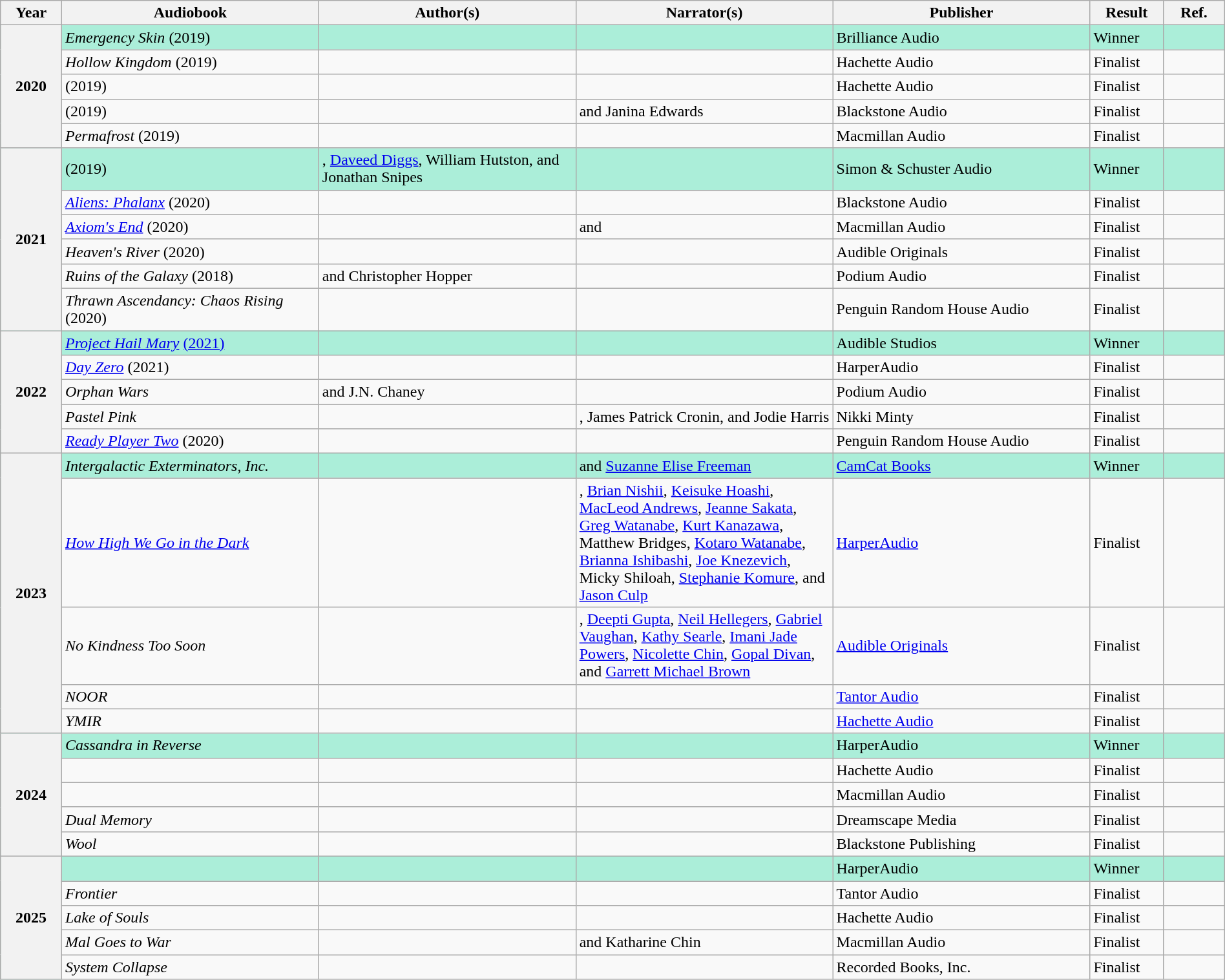<table class="wikitable sortable mw-collapsible" style="width:100%">
<tr>
<th scope="col" width="5%">Year</th>
<th scope="col" width="21%">Audiobook</th>
<th scope="col" width="21%">Author(s)</th>
<th scope="col" width="21%">Narrator(s)</th>
<th scope="col" width="21%">Publisher</th>
<th scope="col" width="6%">Result</th>
<th scope="col" width="5%">Ref.</th>
</tr>
<tr style="background:#ABEED9">
<th rowspan="5">2020<br></th>
<td><em>Emergency Skin</em> (2019)</td>
<td></td>
<td></td>
<td>Brilliance Audio</td>
<td>Winner</td>
<td></td>
</tr>
<tr>
<td><em>Hollow Kingdom</em> (2019)</td>
<td></td>
<td></td>
<td>Hachette Audio</td>
<td>Finalist</td>
<td></td>
</tr>
<tr>
<td><em></em> (2019)</td>
<td></td>
<td></td>
<td>Hachette Audio</td>
<td>Finalist</td>
<td></td>
</tr>
<tr>
<td><em></em> (2019)</td>
<td></td>
<td> and Janina Edwards</td>
<td>Blackstone Audio</td>
<td>Finalist</td>
<td></td>
</tr>
<tr>
<td><em>Permafrost</em> (2019)</td>
<td></td>
<td></td>
<td>Macmillan Audio</td>
<td>Finalist</td>
<td></td>
</tr>
<tr style="background:#ABEED9">
<th rowspan="6">2021<br></th>
<td><em></em> (2019)</td>
<td>, <a href='#'>Daveed Diggs</a>, William Hutston, and Jonathan Snipes</td>
<td></td>
<td>Simon & Schuster Audio</td>
<td>Winner</td>
<td></td>
</tr>
<tr>
<td><em><a href='#'>Aliens: Phalanx</a></em> (2020)</td>
<td></td>
<td></td>
<td>Blackstone Audio</td>
<td>Finalist</td>
<td></td>
</tr>
<tr>
<td><em><a href='#'>Axiom's End</a></em> (2020)</td>
<td></td>
<td> and </td>
<td>Macmillan Audio</td>
<td>Finalist</td>
<td></td>
</tr>
<tr>
<td><em>Heaven's River</em> (2020)</td>
<td></td>
<td></td>
<td>Audible Originals</td>
<td>Finalist</td>
<td></td>
</tr>
<tr>
<td><em>Ruins of the Galaxy</em> (2018)</td>
<td> and Christopher Hopper</td>
<td></td>
<td>Podium Audio</td>
<td>Finalist</td>
<td></td>
</tr>
<tr>
<td><em>Thrawn Ascendancy: Chaos Rising</em> (2020)</td>
<td></td>
<td></td>
<td>Penguin Random House Audio</td>
<td>Finalist</td>
<td></td>
</tr>
<tr style="background:#ABEED9">
<th rowspan="5">2022<br></th>
<td><em><a href='#'>Project Hail Mary</a></em> <a href='#'>(2021)</a></td>
<td></td>
<td></td>
<td>Audible Studios</td>
<td>Winner</td>
<td></td>
</tr>
<tr>
<td><em><a href='#'>Day Zero</a></em> (2021)</td>
<td></td>
<td></td>
<td>HarperAudio</td>
<td>Finalist</td>
<td></td>
</tr>
<tr>
<td><em>Orphan Wars</em></td>
<td> and J.N. Chaney</td>
<td></td>
<td>Podium Audio</td>
<td>Finalist</td>
<td></td>
</tr>
<tr>
<td><em>Pastel Pink</em></td>
<td></td>
<td>, James Patrick Cronin, and Jodie Harris</td>
<td>Nikki Minty</td>
<td>Finalist</td>
<td></td>
</tr>
<tr>
<td><em><a href='#'>Ready Player Two</a></em> (2020)</td>
<td></td>
<td></td>
<td>Penguin Random House Audio</td>
<td>Finalist</td>
<td></td>
</tr>
<tr style="background:#ABEED9">
<th rowspan="5">2023<br></th>
<td><em>Intergalactic Exterminators, Inc.</em></td>
<td></td>
<td> and <a href='#'>Suzanne Elise Freeman</a></td>
<td><a href='#'>CamCat Books</a></td>
<td>Winner</td>
<td></td>
</tr>
<tr>
<td><em><a href='#'>How High We Go in the Dark</a></em></td>
<td></td>
<td>, <a href='#'>Brian Nishii</a>, <a href='#'>Keisuke Hoashi</a>, <a href='#'>MacLeod Andrews</a>, <a href='#'>Jeanne Sakata</a>, <a href='#'>Greg Watanabe</a>, <a href='#'>Kurt Kanazawa</a>, Matthew Bridges, <a href='#'>Kotaro Watanabe</a>, <a href='#'>Brianna Ishibashi</a>, <a href='#'>Joe Knezevich</a>, Micky Shiloah, <a href='#'>Stephanie Komure</a>, and <a href='#'>Jason Culp</a></td>
<td><a href='#'>HarperAudio</a></td>
<td>Finalist</td>
<td></td>
</tr>
<tr>
<td><em>No Kindness Too Soon</em></td>
<td></td>
<td>, <a href='#'>Deepti Gupta</a>, <a href='#'>Neil Hellegers</a>, <a href='#'>Gabriel Vaughan</a>, <a href='#'>Kathy Searle</a>, <a href='#'>Imani Jade Powers</a>, <a href='#'>Nicolette Chin</a>, <a href='#'>Gopal Divan</a>, and <a href='#'>Garrett Michael Brown</a></td>
<td><a href='#'>Audible Originals</a></td>
<td>Finalist</td>
<td></td>
</tr>
<tr>
<td><em>NOOR</em></td>
<td></td>
<td></td>
<td><a href='#'>Tantor Audio</a></td>
<td>Finalist</td>
<td></td>
</tr>
<tr>
<td><em>YMIR</em></td>
<td></td>
<td></td>
<td><a href='#'>Hachette Audio</a></td>
<td>Finalist</td>
<td></td>
</tr>
<tr style="background:#ABEED9">
<th rowspan="5">2024<br></th>
<td><em>Cassandra in Reverse</em></td>
<td></td>
<td></td>
<td>HarperAudio</td>
<td>Winner</td>
<td></td>
</tr>
<tr>
<td></td>
<td></td>
<td></td>
<td>Hachette Audio</td>
<td>Finalist</td>
<td></td>
</tr>
<tr>
<td></td>
<td></td>
<td></td>
<td>Macmillan Audio</td>
<td>Finalist</td>
<td></td>
</tr>
<tr>
<td><em>Dual Memory</em></td>
<td></td>
<td></td>
<td>Dreamscape Media</td>
<td>Finalist</td>
<td></td>
</tr>
<tr>
<td><em>Wool</em></td>
<td></td>
<td></td>
<td>Blackstone Publishing</td>
<td>Finalist</td>
<td></td>
</tr>
<tr style="background:#ABEED9">
<th rowspan="5">2025<br></th>
<td></td>
<td></td>
<td></td>
<td>HarperAudio</td>
<td>Winner</td>
<td></td>
</tr>
<tr>
<td><em>Frontier</em></td>
<td></td>
<td></td>
<td>Tantor Audio</td>
<td>Finalist</td>
<td></td>
</tr>
<tr>
<td><em>Lake of Souls</em></td>
<td></td>
<td></td>
<td>Hachette Audio</td>
<td>Finalist</td>
<td></td>
</tr>
<tr>
<td><em>Mal Goes to War</em></td>
<td></td>
<td> and Katharine Chin</td>
<td>Macmillan Audio</td>
<td>Finalist</td>
<td></td>
</tr>
<tr>
<td><em>System Collapse</em></td>
<td></td>
<td></td>
<td>Recorded Books, Inc.</td>
<td>Finalist</td>
<td></td>
</tr>
</table>
